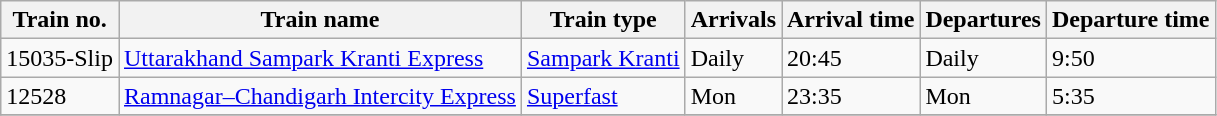<table class="wikitable sortable">
<tr>
<th>Train no.</th>
<th>Train name</th>
<th>Train type</th>
<th>Arrivals</th>
<th>Arrival time</th>
<th>Departures</th>
<th>Departure time</th>
</tr>
<tr>
<td>15035-Slip</td>
<td><a href='#'>Uttarakhand Sampark Kranti Express</a></td>
<td><a href='#'>Sampark Kranti</a></td>
<td>Daily</td>
<td>20:45</td>
<td>Daily</td>
<td>9:50</td>
</tr>
<tr>
<td>12528</td>
<td><a href='#'>Ramnagar–Chandigarh Intercity Express</a></td>
<td><a href='#'>Superfast</a></td>
<td>Mon</td>
<td>23:35</td>
<td>Mon</td>
<td>5:35</td>
</tr>
<tr>
</tr>
</table>
